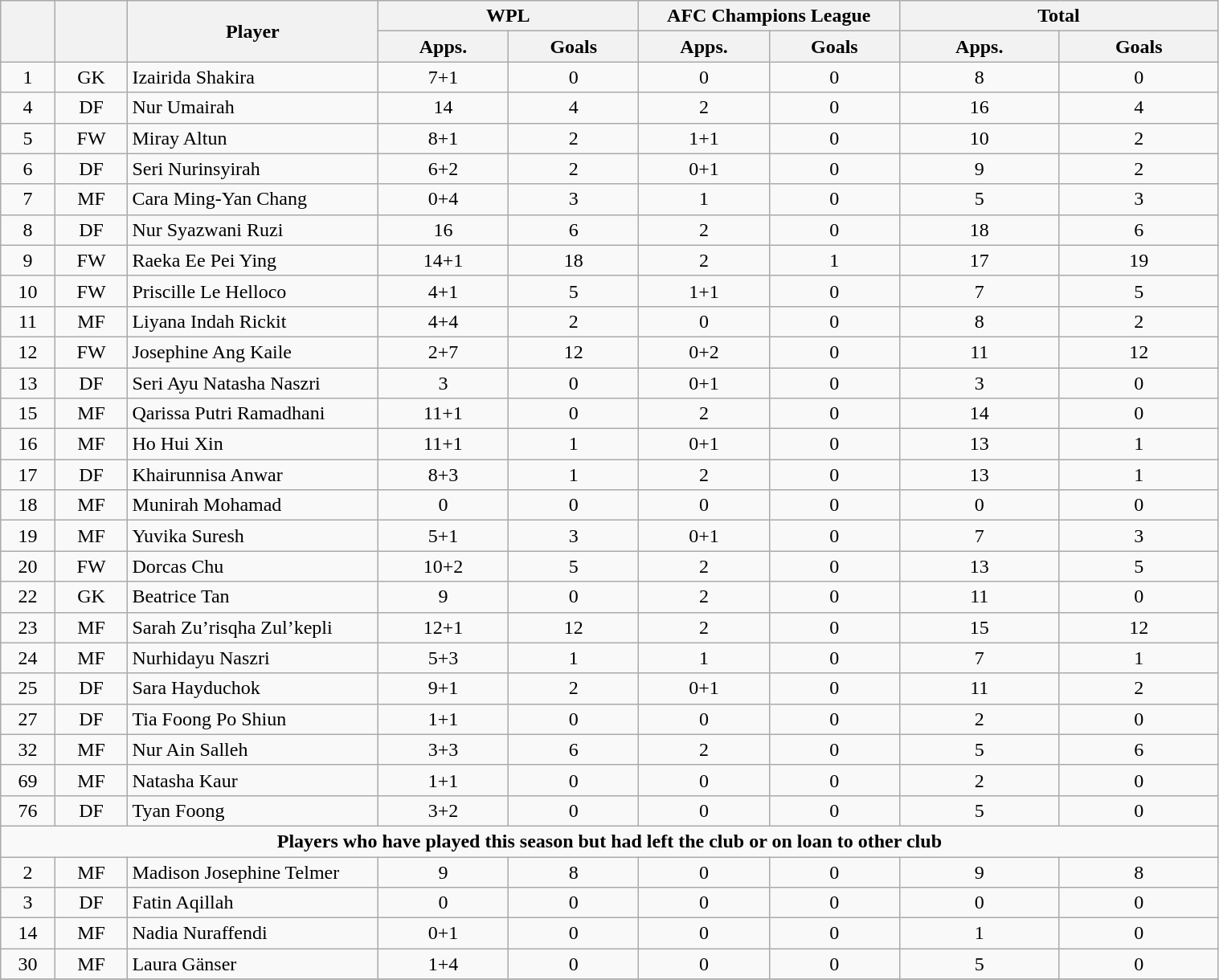<table class="wikitable" style="text-align:center; font-size:100%; width:80%;">
<tr>
<th rowspan=2></th>
<th rowspan=2></th>
<th rowspan=2 width="200">Player</th>
<th colspan=2 width="105">WPL</th>
<th colspan=2 width="105">AFC Champions League</th>
<th colspan=2 width="130">Total</th>
</tr>
<tr>
<th>Apps.</th>
<th> Goals</th>
<th>Apps.</th>
<th> Goals</th>
<th>Apps.</th>
<th> Goals</th>
</tr>
<tr>
<td>1</td>
<td>GK</td>
<td align="left"> Izairida Shakira</td>
<td>7+1</td>
<td>0</td>
<td>0</td>
<td>0</td>
<td>8</td>
<td>0</td>
</tr>
<tr>
<td>4</td>
<td>DF</td>
<td align="left"> Nur Umairah</td>
<td>14</td>
<td>4</td>
<td>2</td>
<td>0</td>
<td>16</td>
<td>4</td>
</tr>
<tr>
<td>5</td>
<td>FW</td>
<td align="left"> Miray Altun</td>
<td>8+1</td>
<td>2</td>
<td>1+1</td>
<td>0</td>
<td>10</td>
<td>2</td>
</tr>
<tr>
<td>6</td>
<td>DF</td>
<td align="left"> Seri Nurinsyirah</td>
<td>6+2</td>
<td>2</td>
<td>0+1</td>
<td>0</td>
<td>9</td>
<td>2</td>
</tr>
<tr>
<td>7</td>
<td>MF</td>
<td align="left"> Cara Ming-Yan Chang</td>
<td>0+4</td>
<td>3</td>
<td>1</td>
<td>0</td>
<td>5</td>
<td>3</td>
</tr>
<tr>
<td>8</td>
<td>DF</td>
<td align="left"> Nur Syazwani Ruzi</td>
<td>16</td>
<td>6</td>
<td>2</td>
<td>0</td>
<td>18</td>
<td>6</td>
</tr>
<tr>
<td>9</td>
<td>FW</td>
<td align="left"> Raeka Ee Pei Ying</td>
<td>14+1</td>
<td>18</td>
<td>2</td>
<td>1</td>
<td>17</td>
<td>19</td>
</tr>
<tr>
<td>10</td>
<td>FW</td>
<td align="left"> Priscille Le Helloco</td>
<td>4+1</td>
<td>5</td>
<td>1+1</td>
<td>0</td>
<td>7</td>
<td>5</td>
</tr>
<tr>
<td>11</td>
<td>MF</td>
<td align="left"> Liyana Indah Rickit</td>
<td>4+4</td>
<td>2</td>
<td>0</td>
<td>0</td>
<td>8</td>
<td>2</td>
</tr>
<tr>
<td>12</td>
<td>FW</td>
<td align="left"> Josephine Ang Kaile</td>
<td>2+7</td>
<td>12</td>
<td>0+2</td>
<td>0</td>
<td>11</td>
<td>12</td>
</tr>
<tr>
<td>13</td>
<td>DF</td>
<td align="left"> Seri Ayu Natasha Naszri</td>
<td>3</td>
<td>0</td>
<td>0+1</td>
<td>0</td>
<td>3</td>
<td>0</td>
</tr>
<tr>
<td>15</td>
<td>MF</td>
<td align="left"> Qarissa Putri Ramadhani</td>
<td>11+1</td>
<td>0</td>
<td>2</td>
<td>0</td>
<td>14</td>
<td>0</td>
</tr>
<tr>
<td>16</td>
<td>MF</td>
<td align="left"> Ho Hui Xin</td>
<td>11+1</td>
<td>1</td>
<td>0+1</td>
<td>0</td>
<td>13</td>
<td>1</td>
</tr>
<tr>
<td>17</td>
<td>DF</td>
<td align="left"> Khairunnisa Anwar</td>
<td>8+3</td>
<td>1</td>
<td>2</td>
<td>0</td>
<td>13</td>
<td>1</td>
</tr>
<tr>
<td>18</td>
<td>MF</td>
<td align="left"> Munirah Mohamad</td>
<td>0</td>
<td>0</td>
<td>0</td>
<td>0</td>
<td>0</td>
<td>0</td>
</tr>
<tr>
<td>19</td>
<td>MF</td>
<td align="left"> Yuvika Suresh</td>
<td>5+1</td>
<td>3</td>
<td>0+1</td>
<td>0</td>
<td>7</td>
<td>3</td>
</tr>
<tr>
<td>20</td>
<td>FW</td>
<td align="left"> Dorcas Chu</td>
<td>10+2</td>
<td>5</td>
<td>2</td>
<td>0</td>
<td>13</td>
<td>5</td>
</tr>
<tr>
<td>22</td>
<td>GK</td>
<td align="left"> Beatrice Tan</td>
<td>9</td>
<td>0</td>
<td>2</td>
<td>0</td>
<td>11</td>
<td>0</td>
</tr>
<tr>
<td>23</td>
<td>MF</td>
<td align="left"> Sarah Zu’risqha Zul’kepli</td>
<td>12+1</td>
<td>12</td>
<td>2</td>
<td>0</td>
<td>15</td>
<td>12</td>
</tr>
<tr>
<td>24</td>
<td>MF</td>
<td align="left"> Nurhidayu Naszri</td>
<td>5+3</td>
<td>1</td>
<td>1</td>
<td>0</td>
<td>7</td>
<td>1</td>
</tr>
<tr>
<td>25</td>
<td>DF</td>
<td align="left"> Sara Hayduchok</td>
<td>9+1</td>
<td>2</td>
<td>0+1</td>
<td>0</td>
<td>11</td>
<td>2</td>
</tr>
<tr>
<td>27</td>
<td>DF</td>
<td align="left"> Tia Foong Po Shiun</td>
<td>1+1</td>
<td>0</td>
<td>0</td>
<td>0</td>
<td>2</td>
<td>0</td>
</tr>
<tr>
<td>32</td>
<td>MF</td>
<td align="left"> Nur Ain Salleh</td>
<td>3+3</td>
<td>6</td>
<td>2</td>
<td>0</td>
<td>5</td>
<td>6</td>
</tr>
<tr>
<td>69</td>
<td>MF</td>
<td align="left"> Natasha Kaur</td>
<td>1+1</td>
<td>0</td>
<td>0</td>
<td>0</td>
<td>2</td>
<td>0</td>
</tr>
<tr>
<td>76</td>
<td>DF</td>
<td align="left"> Tyan Foong</td>
<td>3+2</td>
<td>0</td>
<td>0</td>
<td>0</td>
<td>5</td>
<td>0</td>
</tr>
<tr>
<td colspan="15"><strong>Players who have played this season but had left the club or on loan to other club</strong></td>
</tr>
<tr>
<td>2</td>
<td>MF</td>
<td align="left"> Madison Josephine Telmer</td>
<td>9</td>
<td>8</td>
<td>0</td>
<td>0</td>
<td>9</td>
<td>8</td>
</tr>
<tr>
<td>3</td>
<td>DF</td>
<td align="left"> Fatin Aqillah</td>
<td>0</td>
<td>0</td>
<td>0</td>
<td>0</td>
<td>0</td>
<td>0</td>
</tr>
<tr>
<td>14</td>
<td>MF</td>
<td align="left"> Nadia Nuraffendi</td>
<td>0+1</td>
<td>0</td>
<td>0</td>
<td>0</td>
<td>1</td>
<td>0</td>
</tr>
<tr>
<td>30</td>
<td>MF</td>
<td align="left"> Laura Gänser</td>
<td>1+4</td>
<td>0</td>
<td>0</td>
<td>0</td>
<td>5</td>
<td>0</td>
</tr>
<tr>
</tr>
</table>
